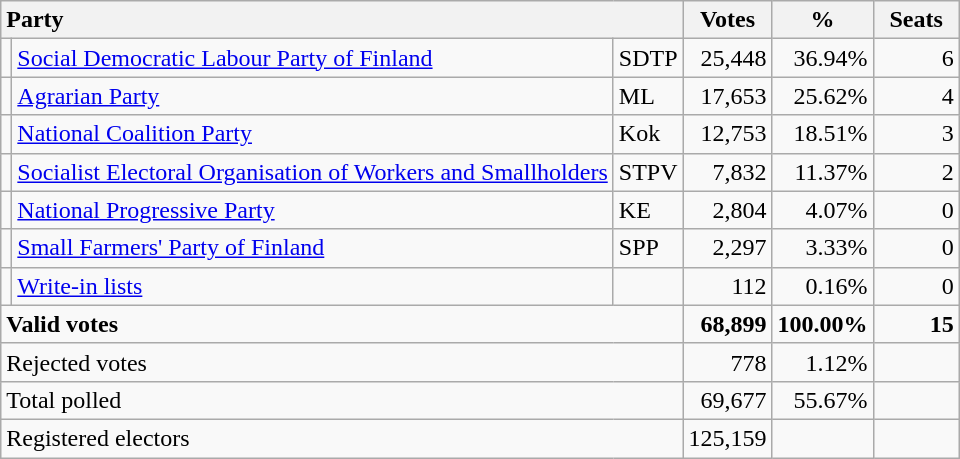<table class="wikitable" border="1" style="text-align:right;">
<tr>
<th style="text-align:left;" colspan=3>Party</th>
<th align=center width="50">Votes</th>
<th align=center width="50">%</th>
<th align=center width="50">Seats</th>
</tr>
<tr>
<td></td>
<td align=left style="white-space: nowrap;"><a href='#'>Social Democratic Labour Party of Finland</a></td>
<td align=left>SDTP</td>
<td>25,448</td>
<td>36.94%</td>
<td>6</td>
</tr>
<tr>
<td></td>
<td align=left><a href='#'>Agrarian Party</a></td>
<td align=left>ML</td>
<td>17,653</td>
<td>25.62%</td>
<td>4</td>
</tr>
<tr>
<td></td>
<td align=left><a href='#'>National Coalition Party</a></td>
<td align=left>Kok</td>
<td>12,753</td>
<td>18.51%</td>
<td>3</td>
</tr>
<tr>
<td></td>
<td align=left><a href='#'>Socialist Electoral Organisation of Workers and Smallholders</a></td>
<td align=left>STPV</td>
<td>7,832</td>
<td>11.37%</td>
<td>2</td>
</tr>
<tr>
<td></td>
<td align=left><a href='#'>National Progressive Party</a></td>
<td align=left>KE</td>
<td>2,804</td>
<td>4.07%</td>
<td>0</td>
</tr>
<tr>
<td></td>
<td align=left><a href='#'>Small Farmers' Party of Finland</a></td>
<td align=left>SPP</td>
<td>2,297</td>
<td>3.33%</td>
<td>0</td>
</tr>
<tr>
<td></td>
<td align=left><a href='#'>Write-in lists</a></td>
<td align=left></td>
<td>112</td>
<td>0.16%</td>
<td>0</td>
</tr>
<tr style="font-weight:bold">
<td align=left colspan=3>Valid votes</td>
<td>68,899</td>
<td>100.00%</td>
<td>15</td>
</tr>
<tr>
<td align=left colspan=3>Rejected votes</td>
<td>778</td>
<td>1.12%</td>
<td></td>
</tr>
<tr>
<td align=left colspan=3>Total polled</td>
<td>69,677</td>
<td>55.67%</td>
<td></td>
</tr>
<tr>
<td align=left colspan=3>Registered electors</td>
<td>125,159</td>
<td></td>
<td></td>
</tr>
</table>
